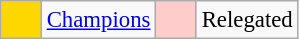<table class="wikitable" style="font-size: 95%">
<tr>
<td bgcolor="#FFD700" width="20"> </td>
<td><a href='#'>Champions</a></td>
<td bgcolor="#ffcccc" width="20"> </td>
<td>Relegated</td>
</tr>
</table>
